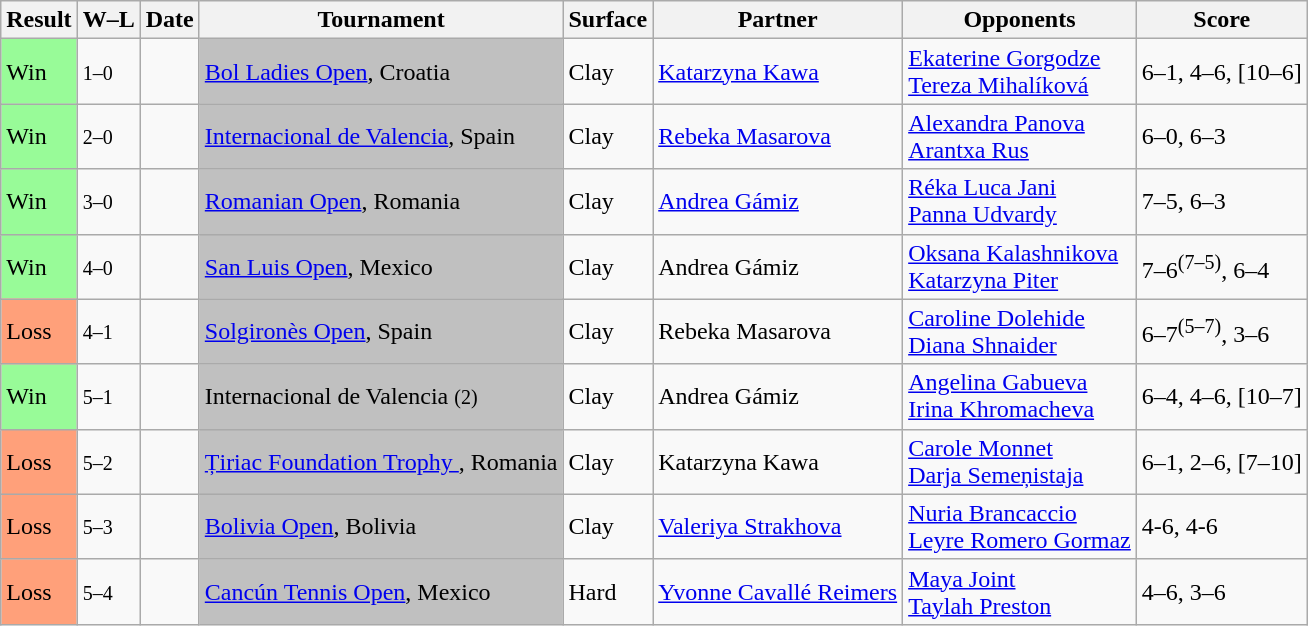<table class="sortable wikitable">
<tr>
<th>Result</th>
<th class="unsortable">W–L</th>
<th>Date</th>
<th>Tournament</th>
<th>Surface</th>
<th>Partner</th>
<th>Opponents</th>
<th class="unsortable">Score</th>
</tr>
<tr>
<td style="background:#98fb98;">Win</td>
<td><small>1–0</small></td>
<td><a href='#'></a></td>
<td style="background:silver;"><a href='#'>Bol Ladies Open</a>, Croatia</td>
<td>Clay</td>
<td> <a href='#'>Katarzyna Kawa</a></td>
<td> <a href='#'>Ekaterine Gorgodze</a> <br>  <a href='#'>Tereza Mihalíková</a></td>
<td>6–1, 4–6, [10–6]</td>
</tr>
<tr>
<td style="background:#98fb98;">Win</td>
<td><small>2–0</small></td>
<td><a href='#'></a></td>
<td style="background:silver;"><a href='#'>Internacional de Valencia</a>, Spain</td>
<td>Clay</td>
<td> <a href='#'>Rebeka Masarova</a></td>
<td> <a href='#'>Alexandra Panova</a> <br>  <a href='#'>Arantxa Rus</a></td>
<td>6–0, 6–3</td>
</tr>
<tr>
<td style="background:#98fb98;">Win</td>
<td><small>3–0</small></td>
<td><a href='#'></a></td>
<td style="background:silver;"><a href='#'>Romanian Open</a>, Romania</td>
<td>Clay</td>
<td> <a href='#'>Andrea Gámiz</a></td>
<td> <a href='#'>Réka Luca Jani</a> <br>  <a href='#'>Panna Udvardy</a></td>
<td>7–5, 6–3</td>
</tr>
<tr>
<td style="background:#98fb98;">Win</td>
<td><small>4–0</small></td>
<td><a href='#'></a></td>
<td style="background:silver;"><a href='#'>San Luis Open</a>, Mexico</td>
<td>Clay</td>
<td> Andrea Gámiz</td>
<td> <a href='#'>Oksana Kalashnikova</a> <br>  <a href='#'>Katarzyna Piter</a></td>
<td>7–6<sup>(7–5)</sup>, 6–4</td>
</tr>
<tr>
<td style="background:#ffa07a;">Loss</td>
<td><small>4–1</small></td>
<td><a href='#'></a></td>
<td style="background:silver;"><a href='#'>Solgironès Open</a>, Spain</td>
<td>Clay</td>
<td> Rebeka Masarova</td>
<td> <a href='#'>Caroline Dolehide</a> <br>  <a href='#'>Diana Shnaider</a></td>
<td>6–7<sup>(5–7)</sup>, 3–6</td>
</tr>
<tr>
<td style="background:#98fb98;">Win</td>
<td><small>5–1</small></td>
<td><a href='#'></a></td>
<td style="background:silver;">Internacional de Valencia <small>(2)</small></td>
<td>Clay</td>
<td> Andrea Gámiz</td>
<td> <a href='#'>Angelina Gabueva</a> <br>  <a href='#'>Irina Khromacheva</a></td>
<td>6–4, 4–6, [10–7]</td>
</tr>
<tr>
<td style="background:#ffa07a;">Loss</td>
<td><small>5–2</small></td>
<td><a href='#'></a></td>
<td bgcolor=silver><a href='#'>Țiriac Foundation Trophy </a>, Romania</td>
<td>Clay</td>
<td> Katarzyna Kawa</td>
<td> <a href='#'>Carole Monnet</a> <br>  <a href='#'>Darja Semeņistaja</a></td>
<td>6–1, 2–6, [7–10]</td>
</tr>
<tr>
<td style="background:#ffa07a;">Loss</td>
<td><small>5–3</small></td>
<td><a href='#'></a></td>
<td bgcolor=silver><a href='#'>Bolivia Open</a>, Bolivia</td>
<td>Clay</td>
<td> <a href='#'>Valeriya Strakhova</a></td>
<td> <a href='#'>Nuria Brancaccio</a> <br>  <a href='#'>Leyre Romero Gormaz</a></td>
<td>4-6, 4-6</td>
</tr>
<tr>
<td style="background:#ffa07a;">Loss</td>
<td><small>5–4</small></td>
<td><a href='#'></a></td>
<td bgcolor=silver><a href='#'>Cancún Tennis Open</a>, Mexico</td>
<td>Hard</td>
<td> <a href='#'>Yvonne Cavallé Reimers</a></td>
<td> <a href='#'>Maya Joint</a> <br>  <a href='#'>Taylah Preston</a></td>
<td>4–6, 3–6</td>
</tr>
</table>
